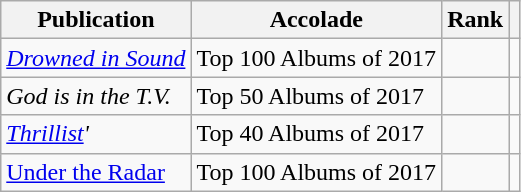<table class="sortable wikitable">
<tr>
<th>Publication</th>
<th>Accolade</th>
<th>Rank</th>
<th class="unsortable"></th>
</tr>
<tr>
<td><em><a href='#'>Drowned in Sound</a></em></td>
<td>Top 100 Albums of 2017</td>
<td></td>
<td></td>
</tr>
<tr>
<td><em>God is in the T.V.</em></td>
<td>Top 50 Albums of 2017</td>
<td></td>
<td></td>
</tr>
<tr>
<td><em><a href='#'>Thrillist</a>'</td>
<td>Top 40 Albums of 2017</td>
<td></td>
<td></td>
</tr>
<tr>
<td></em><a href='#'>Under the Radar</a><em></td>
<td>Top 100 Albums of 2017</td>
<td></td>
<td></td>
</tr>
</table>
